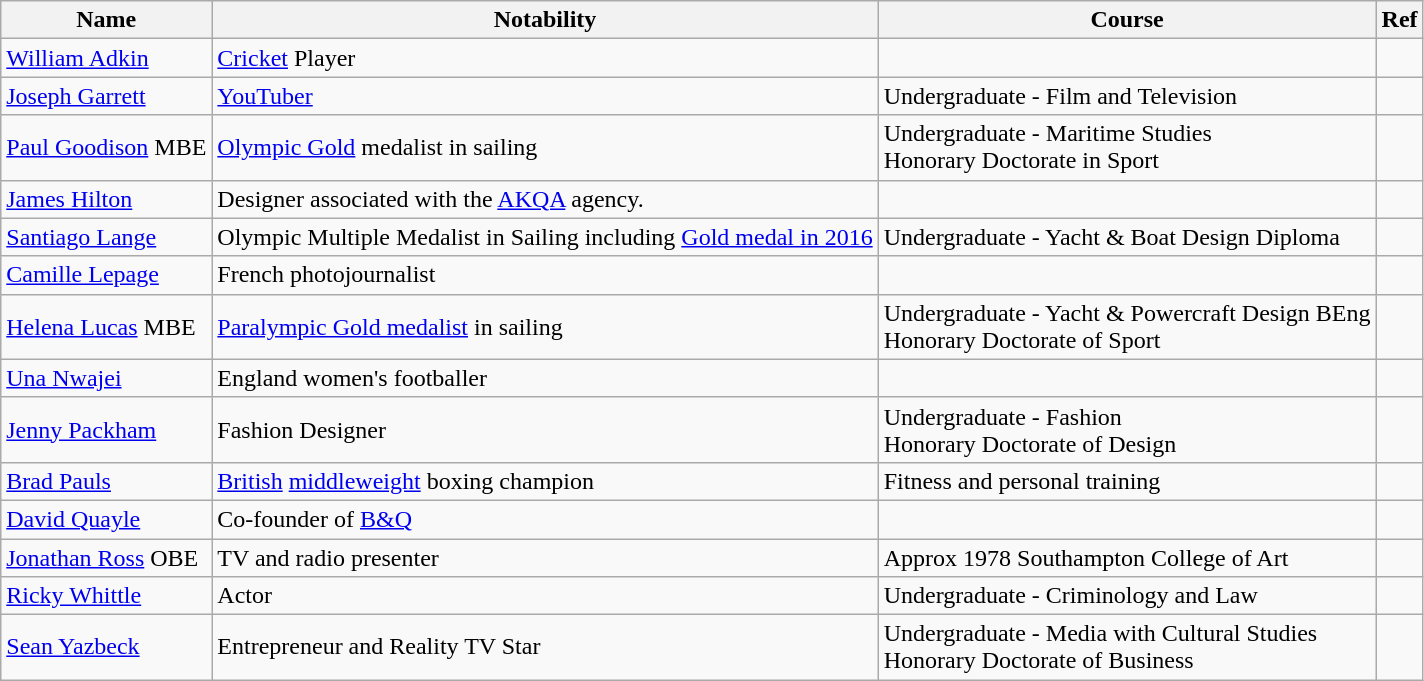<table class ="wikitable sortable">
<tr>
<th>Name</th>
<th>Notability</th>
<th>Course</th>
<th>Ref</th>
</tr>
<tr>
<td><a href='#'>William Adkin</a></td>
<td><a href='#'>Cricket</a> Player</td>
<td></td>
<td></td>
</tr>
<tr>
<td><a href='#'>Joseph Garrett</a></td>
<td><a href='#'>YouTuber</a></td>
<td>Undergraduate - Film and Television</td>
<td></td>
</tr>
<tr>
<td><a href='#'>Paul Goodison</a> MBE</td>
<td><a href='#'>Olympic Gold</a> medalist in sailing</td>
<td>Undergraduate - Maritime Studies<br>Honorary Doctorate in Sport</td>
<td></td>
</tr>
<tr>
<td><a href='#'>James Hilton</a></td>
<td>Designer associated with the <a href='#'>AKQA</a> agency.</td>
<td></td>
<td></td>
</tr>
<tr>
<td><a href='#'>Santiago Lange</a></td>
<td>Olympic Multiple Medalist in Sailing including <a href='#'>Gold medal in 2016</a></td>
<td>Undergraduate - Yacht & Boat Design Diploma</td>
<td></td>
</tr>
<tr>
<td><a href='#'>Camille Lepage</a></td>
<td>French photojournalist</td>
<td></td>
<td></td>
</tr>
<tr>
<td><a href='#'>Helena Lucas</a> MBE</td>
<td><a href='#'>Paralympic Gold medalist</a> in sailing</td>
<td>Undergraduate - Yacht & Powercraft Design BEng <br>Honorary Doctorate of Sport</td>
<td></td>
</tr>
<tr>
<td><a href='#'>Una Nwajei</a></td>
<td>England women's footballer</td>
<td></td>
<td></td>
</tr>
<tr>
<td><a href='#'>Jenny Packham</a></td>
<td>Fashion Designer</td>
<td>Undergraduate - Fashion<br>Honorary Doctorate of Design</td>
<td></td>
</tr>
<tr>
<td><a href='#'>Brad Pauls</a></td>
<td><a href='#'>British</a> <a href='#'>middleweight</a> boxing champion</td>
<td>Fitness and personal training</td>
<td></td>
</tr>
<tr>
<td><a href='#'>David Quayle</a></td>
<td>Co-founder of <a href='#'>B&Q</a></td>
<td></td>
<td></td>
</tr>
<tr>
<td><a href='#'>Jonathan Ross</a> OBE</td>
<td>TV and radio presenter</td>
<td>Approx 1978 Southampton College of Art</td>
<td></td>
</tr>
<tr>
<td><a href='#'>Ricky Whittle</a></td>
<td>Actor</td>
<td>Undergraduate - Criminology and Law</td>
<td></td>
</tr>
<tr>
<td><a href='#'>Sean Yazbeck</a></td>
<td>Entrepreneur and Reality TV Star</td>
<td>Undergraduate - Media with Cultural Studies<br>Honorary Doctorate of Business</td>
<td></td>
</tr>
</table>
